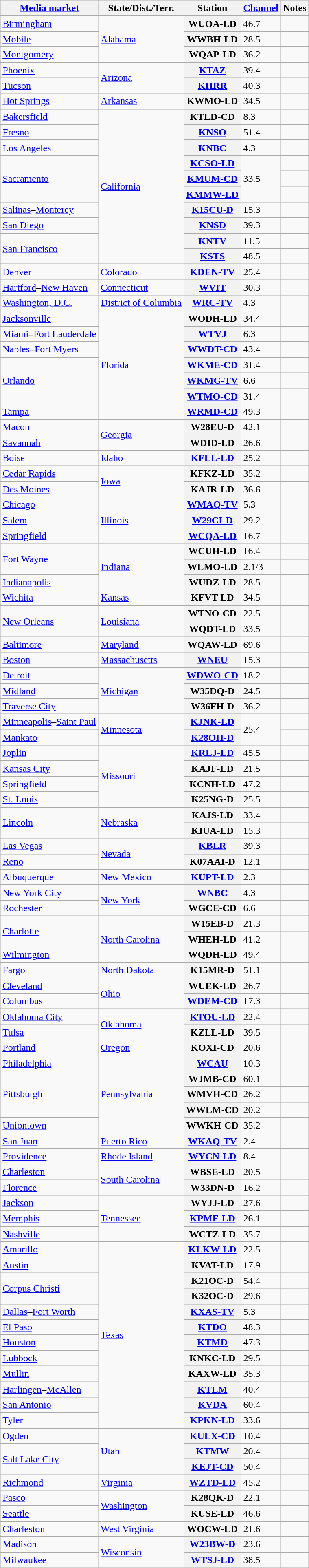<table class="wikitable sortable">
<tr>
<th scope="col"><a href='#'>Media market</a></th>
<th scope="col">State/Dist./Terr.</th>
<th scope="col">Station</th>
<th scope="col"><a href='#'>Channel</a></th>
<th scope="col">Notes</th>
</tr>
<tr>
<td><a href='#'>Birmingham</a></td>
<td rowspan="3"><a href='#'>Alabama</a></td>
<th scope="row">WUOA-LD</th>
<td>46.7</td>
<td></td>
</tr>
<tr>
<td><a href='#'>Mobile</a></td>
<th scope="row">WWBH-LD</th>
<td>28.5</td>
<td></td>
</tr>
<tr>
<td><a href='#'>Montgomery</a></td>
<th scope="row">WQAP-LD</th>
<td>36.2</td>
<td></td>
</tr>
<tr>
<td><a href='#'>Phoenix</a></td>
<td rowspan="2"><a href='#'>Arizona</a></td>
<th scope="row"><a href='#'>KTAZ</a></th>
<td>39.4</td>
<td></td>
</tr>
<tr>
<td><a href='#'>Tucson</a></td>
<th scope="row"><a href='#'>KHRR</a></th>
<td>40.3</td>
<td></td>
</tr>
<tr>
<td><a href='#'>Hot Springs</a></td>
<td><a href='#'>Arkansas</a></td>
<th scope="row">KWMO-LD</th>
<td>34.5</td>
<td></td>
</tr>
<tr>
<td><a href='#'>Bakersfield</a></td>
<td rowspan="10"><a href='#'>California</a></td>
<th scope="row">KTLD-CD</th>
<td>8.3</td>
<td></td>
</tr>
<tr>
<td><a href='#'>Fresno</a></td>
<th scope="row"><a href='#'>KNSO</a></th>
<td>51.4</td>
<td></td>
</tr>
<tr>
<td><a href='#'>Los Angeles</a></td>
<th scope="row"><a href='#'>KNBC</a></th>
<td>4.3</td>
<td></td>
</tr>
<tr>
<td rowspan="3"><a href='#'>Sacramento</a></td>
<th scope="row"><a href='#'>KCSO-LD</a></th>
<td rowspan="3">33.5</td>
<td></td>
</tr>
<tr>
<th scope="row"><a href='#'>KMUM-CD</a></th>
<td></td>
</tr>
<tr>
<th scope="row"><a href='#'>KMMW-LD</a></th>
<td></td>
</tr>
<tr>
<td><a href='#'>Salinas</a>–<a href='#'>Monterey</a></td>
<th scope="row"><a href='#'>K15CU-D</a></th>
<td>15.3</td>
<td></td>
</tr>
<tr>
<td><a href='#'>San Diego</a></td>
<th scope="row"><a href='#'>KNSD</a></th>
<td>39.3</td>
<td></td>
</tr>
<tr>
<td rowspan="2"><a href='#'>San Francisco</a></td>
<th scope="row"><a href='#'>KNTV</a></th>
<td>11.5</td>
<td></td>
</tr>
<tr>
<th scope="row"><a href='#'>KSTS</a></th>
<td>48.5</td>
<td></td>
</tr>
<tr>
<td><a href='#'>Denver</a></td>
<td><a href='#'>Colorado</a></td>
<th scope="row"><a href='#'>KDEN-TV</a></th>
<td>25.4</td>
<td></td>
</tr>
<tr>
<td><a href='#'>Hartford</a>–<a href='#'>New Haven</a></td>
<td><a href='#'>Connecticut</a></td>
<th scope="row"><a href='#'>WVIT</a></th>
<td>30.3</td>
<td></td>
</tr>
<tr>
<td><a href='#'>Washington, D.C.</a></td>
<td><a href='#'>District of Columbia</a></td>
<th scope="row"><a href='#'>WRC-TV</a></th>
<td>4.3</td>
<td></td>
</tr>
<tr>
<td><a href='#'>Jacksonville</a></td>
<td rowspan="7"><a href='#'>Florida</a></td>
<th scope="row">WODH-LD</th>
<td>34.4</td>
<td></td>
</tr>
<tr>
<td><a href='#'>Miami</a>–<a href='#'>Fort Lauderdale</a></td>
<th scope="row"><a href='#'>WTVJ</a></th>
<td>6.3</td>
<td></td>
</tr>
<tr>
<td><a href='#'>Naples</a>–<a href='#'>Fort Myers</a></td>
<th scope="row"><a href='#'>WWDT-CD</a></th>
<td>43.4</td>
<td></td>
</tr>
<tr>
<td rowspan="3"><a href='#'>Orlando</a></td>
<th scope="row"><a href='#'>WKME-CD</a></th>
<td>31.4</td>
<td></td>
</tr>
<tr>
<th scope="row"><a href='#'>WKMG-TV</a></th>
<td>6.6</td>
<td></td>
</tr>
<tr>
<th scope="row"><a href='#'>WTMO-CD</a></th>
<td>31.4</td>
<td></td>
</tr>
<tr>
<td><a href='#'>Tampa</a></td>
<th scope="row"><a href='#'>WRMD-CD</a></th>
<td>49.3</td>
<td></td>
</tr>
<tr>
<td><a href='#'>Macon</a></td>
<td rowspan="2"><a href='#'>Georgia</a></td>
<th scope="row">W28EU-D</th>
<td>42.1</td>
<td></td>
</tr>
<tr>
<td><a href='#'>Savannah</a></td>
<th scope="row">WDID-LD</th>
<td>26.6</td>
<td></td>
</tr>
<tr>
<td><a href='#'>Boise</a></td>
<td><a href='#'>Idaho</a></td>
<th scope="row"><a href='#'>KFLL-LD</a></th>
<td>25.2</td>
<td></td>
</tr>
<tr>
<td><a href='#'>Cedar Rapids</a></td>
<td rowspan="2"><a href='#'>Iowa</a></td>
<th scope="row">KFKZ-LD</th>
<td>35.2</td>
<td></td>
</tr>
<tr>
<td><a href='#'>Des Moines</a></td>
<th scope="row">KAJR-LD</th>
<td>36.6</td>
<td></td>
</tr>
<tr>
<td><a href='#'>Chicago</a></td>
<td rowspan="3"><a href='#'>Illinois</a></td>
<th scope="row"><a href='#'>WMAQ-TV</a></th>
<td>5.3</td>
<td></td>
</tr>
<tr>
<td><a href='#'>Salem</a></td>
<th scope="row"><a href='#'>W29CI-D</a></th>
<td>29.2</td>
<td></td>
</tr>
<tr>
<td><a href='#'>Springfield</a></td>
<th scope="row"><a href='#'>WCQA-LD</a></th>
<td>16.7</td>
<td></td>
</tr>
<tr>
<td rowspan="2"><a href='#'>Fort Wayne</a></td>
<td rowspan="3"><a href='#'>Indiana</a></td>
<th scope="row">WCUH-LD</th>
<td>16.4</td>
<td></td>
</tr>
<tr>
<th scope="row">WLMO-LD</th>
<td>2.1/3</td>
<td></td>
</tr>
<tr>
<td><a href='#'>Indianapolis</a></td>
<th scope="row">WUDZ-LD</th>
<td>28.5</td>
<td></td>
</tr>
<tr>
<td><a href='#'>Wichita</a></td>
<td><a href='#'>Kansas</a></td>
<th scope="row">KFVT-LD</th>
<td>34.5</td>
<td></td>
</tr>
<tr>
<td rowspan="2"><a href='#'>New Orleans</a></td>
<td rowspan="2"><a href='#'>Louisiana</a></td>
<th scope="row">WTNO-CD</th>
<td>22.5</td>
<td></td>
</tr>
<tr>
<th scope="row">WQDT-LD</th>
<td>33.5</td>
<td></td>
</tr>
<tr>
<td><a href='#'>Baltimore</a></td>
<td><a href='#'>Maryland</a></td>
<th scope="row">WQAW-LD</th>
<td>69.6</td>
<td></td>
</tr>
<tr>
<td><a href='#'>Boston</a></td>
<td><a href='#'>Massachusetts</a></td>
<th scope="row"><a href='#'>WNEU</a></th>
<td>15.3</td>
<td></td>
</tr>
<tr>
<td><a href='#'>Detroit</a></td>
<td rowspan="3"><a href='#'>Michigan</a></td>
<th scope="row"><a href='#'>WDWO-CD</a></th>
<td>18.2</td>
<td></td>
</tr>
<tr>
<td><a href='#'>Midland</a></td>
<th scope="row">W35DQ-D</th>
<td>24.5</td>
<td></td>
</tr>
<tr>
<td><a href='#'>Traverse City</a></td>
<th scope="row">W36FH-D</th>
<td>36.2</td>
<td></td>
</tr>
<tr>
<td><a href='#'>Minneapolis</a>–<a href='#'>Saint Paul</a></td>
<td rowspan="2"><a href='#'>Minnesota</a></td>
<th scope="row"><a href='#'>KJNK-LD</a></th>
<td rowspan="2">25.4</td>
<td></td>
</tr>
<tr>
<td><a href='#'>Mankato</a></td>
<th scope="row"><a href='#'>K28OH-D</a></th>
<td></td>
</tr>
<tr>
<td><a href='#'>Joplin</a></td>
<td rowspan="4"><a href='#'>Missouri</a></td>
<th scope="row"><a href='#'>KRLJ-LD</a></th>
<td>45.5</td>
<td></td>
</tr>
<tr>
<td><a href='#'>Kansas City</a></td>
<th scope="row">KAJF-LD</th>
<td>21.5</td>
<td></td>
</tr>
<tr>
<td><a href='#'>Springfield</a></td>
<th scope="row">KCNH-LD</th>
<td>47.2</td>
<td></td>
</tr>
<tr>
<td><a href='#'>St. Louis</a></td>
<th scope="row">K25NG-D</th>
<td>25.5</td>
<td></td>
</tr>
<tr>
<td rowspan="2"><a href='#'>Lincoln</a></td>
<td rowspan="2"><a href='#'>Nebraska</a></td>
<th scope="row">KAJS-LD</th>
<td>33.4</td>
<td></td>
</tr>
<tr>
<th scope="row">KIUA-LD</th>
<td>15.3</td>
<td></td>
</tr>
<tr>
<td><a href='#'>Las Vegas</a></td>
<td rowspan="2"><a href='#'>Nevada</a></td>
<th scope="row"><a href='#'>KBLR</a></th>
<td>39.3</td>
<td></td>
</tr>
<tr>
<td><a href='#'>Reno</a></td>
<th scope="row">K07AAI-D</th>
<td>12.1</td>
<td></td>
</tr>
<tr>
<td><a href='#'>Albuquerque</a></td>
<td><a href='#'>New Mexico</a></td>
<th scope="row"><a href='#'>KUPT-LD</a></th>
<td>2.3</td>
<td></td>
</tr>
<tr>
<td><a href='#'>New York City</a></td>
<td rowspan="2"><a href='#'>New York</a></td>
<th scope="row"><a href='#'>WNBC</a></th>
<td>4.3</td>
<td></td>
</tr>
<tr>
<td><a href='#'>Rochester</a></td>
<th scope="row">WGCE-CD</th>
<td>6.6</td>
<td></td>
</tr>
<tr>
<td rowspan="2"><a href='#'>Charlotte</a></td>
<td rowspan="3"><a href='#'>North Carolina</a></td>
<th scope="row">W15EB-D</th>
<td>21.3</td>
<td></td>
</tr>
<tr>
<th scope="row">WHEH-LD</th>
<td>41.2</td>
<td></td>
</tr>
<tr>
<td><a href='#'>Wilmington</a></td>
<th scope="row">WQDH-LD</th>
<td>49.4</td>
<td></td>
</tr>
<tr>
<td><a href='#'>Fargo</a></td>
<td><a href='#'>North Dakota</a></td>
<th scope="row">K15MR-D</th>
<td>51.1</td>
<td></td>
</tr>
<tr>
<td><a href='#'>Cleveland</a></td>
<td rowspan="2"><a href='#'>Ohio</a></td>
<th scope="row">WUEK-LD</th>
<td>26.7</td>
<td></td>
</tr>
<tr>
<td><a href='#'>Columbus</a></td>
<th scope="row"><a href='#'>WDEM-CD</a></th>
<td>17.3</td>
<td></td>
</tr>
<tr>
<td><a href='#'>Oklahoma City</a></td>
<td rowspan="2"><a href='#'>Oklahoma</a></td>
<th scope="row"><a href='#'>KTOU-LD</a></th>
<td>22.4</td>
<td></td>
</tr>
<tr>
<td><a href='#'>Tulsa</a></td>
<th scope="row">KZLL-LD</th>
<td>39.5</td>
<td></td>
</tr>
<tr>
<td><a href='#'>Portland</a></td>
<td><a href='#'>Oregon</a></td>
<th scope="row">KOXI-CD</th>
<td>20.6</td>
<td></td>
</tr>
<tr>
<td><a href='#'>Philadelphia</a></td>
<td rowspan="5"><a href='#'>Pennsylvania</a></td>
<th scope="row"><a href='#'>WCAU</a></th>
<td>10.3</td>
<td></td>
</tr>
<tr>
<td rowspan="3"><a href='#'>Pittsburgh</a></td>
<th scope="row">WJMB-CD</th>
<td>60.1</td>
<td></td>
</tr>
<tr>
<th scope="row">WMVH-CD</th>
<td>26.2</td>
<td></td>
</tr>
<tr>
<th scope="row">WWLM-CD</th>
<td>20.2</td>
<td></td>
</tr>
<tr>
<td><a href='#'>Uniontown</a></td>
<th scope="row">WWKH-CD</th>
<td>35.2</td>
<td></td>
</tr>
<tr>
<td><a href='#'>San Juan</a></td>
<td><a href='#'>Puerto Rico</a></td>
<th scope="row"><a href='#'>WKAQ-TV</a></th>
<td>2.4</td>
<td></td>
</tr>
<tr>
<td><a href='#'>Providence</a></td>
<td><a href='#'>Rhode Island</a></td>
<th scope="row"><a href='#'>WYCN-LD</a></th>
<td>8.4</td>
<td></td>
</tr>
<tr>
<td><a href='#'>Charleston</a></td>
<td rowspan="2"><a href='#'>South Carolina</a></td>
<th scope="row">WBSE-LD</th>
<td>20.5</td>
<td></td>
</tr>
<tr>
<td><a href='#'>Florence</a></td>
<th scope="row">W33DN-D</th>
<td>16.2</td>
<td></td>
</tr>
<tr>
<td><a href='#'>Jackson</a></td>
<td rowspan="3"><a href='#'>Tennessee</a></td>
<th scope="row">WYJJ-LD</th>
<td>27.6</td>
<td></td>
</tr>
<tr>
<td><a href='#'>Memphis</a></td>
<th scope="row"><a href='#'>KPMF-LD</a></th>
<td>26.1</td>
<td></td>
</tr>
<tr>
<td><a href='#'>Nashville</a></td>
<th scope="row">WCTZ-LD</th>
<td>35.7</td>
<td></td>
</tr>
<tr>
<td><a href='#'>Amarillo</a></td>
<td rowspan="12"><a href='#'>Texas</a></td>
<th scope="row"><a href='#'>KLKW-LD</a></th>
<td>22.5</td>
<td></td>
</tr>
<tr>
<td><a href='#'>Austin</a></td>
<th scope="row">KVAT-LD</th>
<td>17.9</td>
<td></td>
</tr>
<tr>
<td rowspan="2"><a href='#'>Corpus Christi</a></td>
<th scope="row">K21OC-D</th>
<td>54.4</td>
<td></td>
</tr>
<tr>
<th scope="row">K32OC-D</th>
<td>29.6</td>
<td></td>
</tr>
<tr>
<td><a href='#'>Dallas</a>–<a href='#'>Fort Worth</a></td>
<th scope="row"><a href='#'>KXAS-TV</a></th>
<td>5.3</td>
<td></td>
</tr>
<tr>
<td><a href='#'>El Paso</a></td>
<th scope="row"><a href='#'>KTDO</a></th>
<td>48.3</td>
<td></td>
</tr>
<tr>
<td><a href='#'>Houston</a></td>
<th scope="row"><a href='#'>KTMD</a></th>
<td>47.3</td>
<td></td>
</tr>
<tr>
<td><a href='#'>Lubbock</a></td>
<th scope="row">KNKC-LD</th>
<td>29.5</td>
<td></td>
</tr>
<tr>
<td><a href='#'>Mullin</a></td>
<th scope="row">KAXW-LD</th>
<td>35.3</td>
<td></td>
</tr>
<tr>
<td><a href='#'>Harlingen</a>–<a href='#'>McAllen</a></td>
<th scope="row"><a href='#'>KTLM</a></th>
<td>40.4</td>
<td></td>
</tr>
<tr>
<td><a href='#'>San Antonio</a></td>
<th scope="row"><a href='#'>KVDA</a></th>
<td>60.4</td>
<td></td>
</tr>
<tr>
<td><a href='#'>Tyler</a></td>
<th scope="row"><a href='#'>KPKN-LD</a></th>
<td>33.6</td>
<td></td>
</tr>
<tr>
<td><a href='#'>Ogden</a></td>
<td rowspan="3"><a href='#'>Utah</a></td>
<th scope="row"><a href='#'>KULX-CD</a></th>
<td>10.4</td>
<td></td>
</tr>
<tr>
<td rowspan="2"><a href='#'>Salt Lake City</a></td>
<th scope="row"><a href='#'>KTMW</a></th>
<td>20.4</td>
<td></td>
</tr>
<tr>
<th scope="row"><a href='#'>KEJT-CD</a></th>
<td>50.4</td>
<td></td>
</tr>
<tr>
<td><a href='#'>Richmond</a></td>
<td><a href='#'>Virginia</a></td>
<th scope="row"><a href='#'>WZTD-LD</a></th>
<td>45.2</td>
<td></td>
</tr>
<tr>
<td><a href='#'>Pasco</a></td>
<td rowspan="2"><a href='#'>Washington</a></td>
<th scope="row">K28QK-D</th>
<td>22.1</td>
<td></td>
</tr>
<tr>
<td><a href='#'>Seattle</a></td>
<th scope="row">KUSE-LD</th>
<td>46.6</td>
<td></td>
</tr>
<tr>
<td><a href='#'>Charleston</a></td>
<td><a href='#'>West Virginia</a></td>
<th scope="row">WOCW-LD</th>
<td>21.6</td>
<td></td>
</tr>
<tr>
<td><a href='#'>Madison</a></td>
<td rowspan="2"><a href='#'>Wisconsin</a></td>
<th scope="row"><a href='#'>W23BW-D</a></th>
<td>23.6</td>
<td></td>
</tr>
<tr>
<td><a href='#'>Milwaukee</a></td>
<th scope="row"><a href='#'>WTSJ-LD</a></th>
<td>38.5</td>
<td></td>
</tr>
</table>
